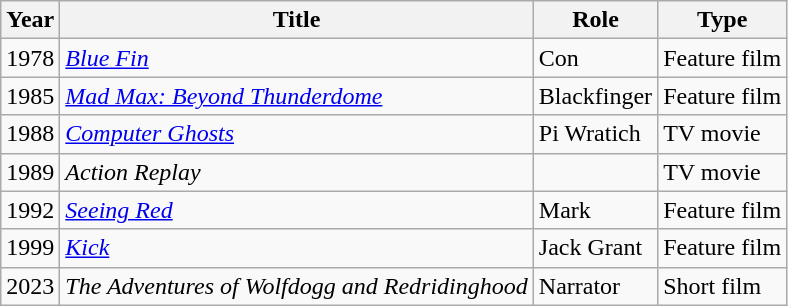<table class="wikitable">
<tr>
<th>Year</th>
<th>Title</th>
<th>Role</th>
<th>Type</th>
</tr>
<tr>
<td>1978</td>
<td><em><a href='#'>Blue Fin</a></em></td>
<td>Con</td>
<td>Feature film</td>
</tr>
<tr>
<td>1985</td>
<td><em><a href='#'>Mad Max: Beyond Thunderdome</a></em></td>
<td>Blackfinger</td>
<td>Feature film</td>
</tr>
<tr>
<td>1988</td>
<td><em><a href='#'>Computer Ghosts</a></em></td>
<td>Pi Wratich</td>
<td>TV movie</td>
</tr>
<tr>
<td>1989</td>
<td><em>Action Replay</em></td>
<td></td>
<td>TV movie</td>
</tr>
<tr>
<td>1992</td>
<td><em><a href='#'>Seeing Red</a></em></td>
<td>Mark</td>
<td>Feature film</td>
</tr>
<tr>
<td>1999</td>
<td><em><a href='#'>Kick</a></em></td>
<td>Jack Grant</td>
<td>Feature film</td>
</tr>
<tr>
<td>2023</td>
<td><em>The Adventures of Wolfdogg and Redridinghood</em></td>
<td>Narrator</td>
<td>Short film</td>
</tr>
</table>
